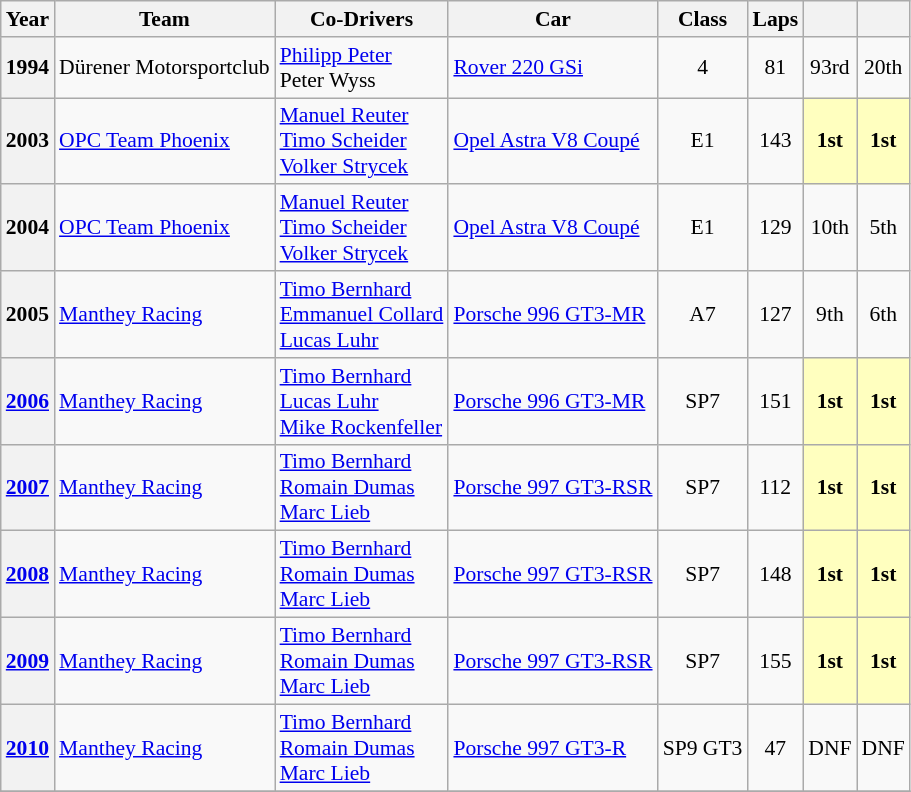<table class="wikitable" style="text-align:center; font-size:90%">
<tr>
<th>Year</th>
<th>Team</th>
<th>Co-Drivers</th>
<th>Car</th>
<th>Class</th>
<th>Laps</th>
<th></th>
<th></th>
</tr>
<tr>
<th>1994</th>
<td align="left"> Dürener Motorsportclub</td>
<td align="left"> <a href='#'>Philipp Peter</a><br> Peter Wyss</td>
<td align="left"><a href='#'>Rover 220 GSi</a></td>
<td>4</td>
<td>81</td>
<td>93rd</td>
<td>20th</td>
</tr>
<tr>
<th>2003</th>
<td align="left"> <a href='#'>OPC Team Phoenix</a></td>
<td align="left"> <a href='#'>Manuel Reuter</a><br> <a href='#'>Timo Scheider</a><br> <a href='#'>Volker Strycek</a></td>
<td align="left"><a href='#'>Opel Astra V8 Coupé</a></td>
<td>E1</td>
<td>143</td>
<th style="background:#FFFFBF;">1st</th>
<th style="background:#FFFFBF;">1st</th>
</tr>
<tr>
<th>2004</th>
<td align="left"> <a href='#'>OPC Team Phoenix</a></td>
<td align="left"> <a href='#'>Manuel Reuter</a><br> <a href='#'>Timo Scheider</a><br> <a href='#'>Volker Strycek</a></td>
<td align="left"><a href='#'>Opel Astra V8 Coupé</a></td>
<td>E1</td>
<td>129</td>
<td>10th</td>
<td>5th</td>
</tr>
<tr>
<th>2005</th>
<td align="left"> <a href='#'>Manthey Racing</a></td>
<td align="left"> <a href='#'>Timo Bernhard</a><br> <a href='#'>Emmanuel Collard</a><br> <a href='#'>Lucas Luhr</a></td>
<td align="left"><a href='#'>Porsche 996 GT3-MR</a></td>
<td>A7</td>
<td>127</td>
<td>9th</td>
<td>6th</td>
</tr>
<tr>
<th><a href='#'>2006</a></th>
<td align="left"> <a href='#'>Manthey Racing</a></td>
<td align="left"> <a href='#'>Timo Bernhard</a><br> <a href='#'>Lucas Luhr</a><br> <a href='#'>Mike Rockenfeller</a></td>
<td align="left"><a href='#'>Porsche 996 GT3-MR</a></td>
<td>SP7</td>
<td>151</td>
<th style="background:#FFFFBF;">1st</th>
<th style="background:#FFFFBF;">1st</th>
</tr>
<tr>
<th><a href='#'>2007</a></th>
<td align="left"> <a href='#'>Manthey Racing</a></td>
<td align="left"> <a href='#'>Timo Bernhard</a><br> <a href='#'>Romain Dumas</a><br> <a href='#'>Marc Lieb</a></td>
<td align="left"><a href='#'>Porsche 997 GT3-RSR</a></td>
<td>SP7</td>
<td>112</td>
<th style="background:#FFFFBF;">1st</th>
<th style="background:#FFFFBF;">1st</th>
</tr>
<tr>
<th><a href='#'>2008</a></th>
<td align="left"> <a href='#'>Manthey Racing</a></td>
<td align="left"> <a href='#'>Timo Bernhard</a><br> <a href='#'>Romain Dumas</a><br> <a href='#'>Marc Lieb</a></td>
<td align="left"><a href='#'>Porsche 997 GT3-RSR</a></td>
<td>SP7</td>
<td>148</td>
<th style="background:#FFFFBF;">1st</th>
<th style="background:#FFFFBF;">1st</th>
</tr>
<tr>
<th><a href='#'>2009</a></th>
<td align="left"> <a href='#'>Manthey Racing</a></td>
<td align="left"> <a href='#'>Timo Bernhard</a><br> <a href='#'>Romain Dumas</a><br> <a href='#'>Marc Lieb</a></td>
<td align="left"><a href='#'>Porsche 997 GT3-RSR</a></td>
<td>SP7</td>
<td>155</td>
<th style="background:#FFFFBF;">1st</th>
<th style="background:#FFFFBF;">1st</th>
</tr>
<tr>
<th><a href='#'>2010</a></th>
<td align="left"> <a href='#'>Manthey Racing</a></td>
<td align="left"> <a href='#'>Timo Bernhard</a><br> <a href='#'>Romain Dumas</a><br> <a href='#'>Marc Lieb</a></td>
<td align="left"><a href='#'>Porsche 997 GT3-R</a></td>
<td>SP9 GT3</td>
<td>47</td>
<td>DNF</td>
<td>DNF</td>
</tr>
<tr>
</tr>
</table>
